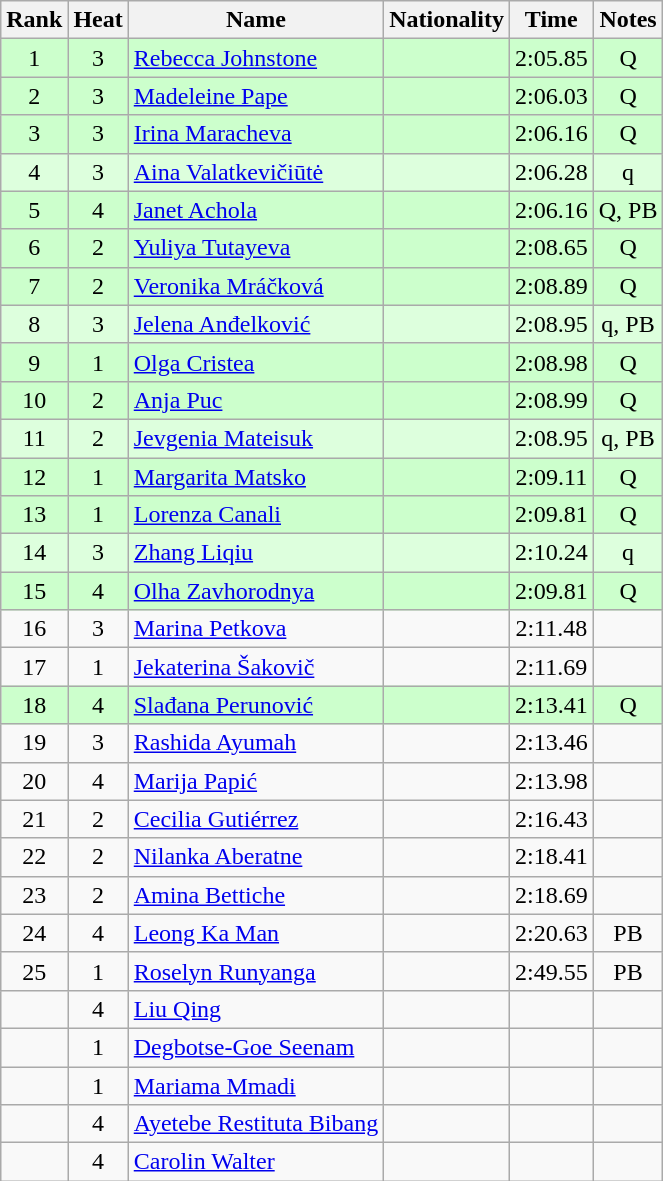<table class="wikitable sortable" style="text-align:center">
<tr>
<th>Rank</th>
<th>Heat</th>
<th>Name</th>
<th>Nationality</th>
<th>Time</th>
<th>Notes</th>
</tr>
<tr bgcolor=ccffcc>
<td>1</td>
<td>3</td>
<td align=left><a href='#'>Rebecca Johnstone</a></td>
<td align=left></td>
<td>2:05.85</td>
<td>Q</td>
</tr>
<tr bgcolor=ccffcc>
<td>2</td>
<td>3</td>
<td align=left><a href='#'>Madeleine Pape</a></td>
<td align=left></td>
<td>2:06.03</td>
<td>Q</td>
</tr>
<tr bgcolor=ccffcc>
<td>3</td>
<td>3</td>
<td align=left><a href='#'>Irina Maracheva</a></td>
<td align=left></td>
<td>2:06.16</td>
<td>Q</td>
</tr>
<tr bgcolor=ddffdd>
<td>4</td>
<td>3</td>
<td align=left><a href='#'>Aina Valatkevičiūtė</a></td>
<td align=left></td>
<td>2:06.28</td>
<td>q</td>
</tr>
<tr bgcolor=ccffcc>
<td>5</td>
<td>4</td>
<td align=left><a href='#'>Janet Achola</a></td>
<td align=left></td>
<td>2:06.16</td>
<td>Q, PB</td>
</tr>
<tr bgcolor=ccffcc>
<td>6</td>
<td>2</td>
<td align=left><a href='#'>Yuliya Tutayeva</a></td>
<td align=left></td>
<td>2:08.65</td>
<td>Q</td>
</tr>
<tr bgcolor=ccffcc>
<td>7</td>
<td>2</td>
<td align=left><a href='#'>Veronika Mráčková</a></td>
<td align=left></td>
<td>2:08.89</td>
<td>Q</td>
</tr>
<tr bgcolor=ddffdd>
<td>8</td>
<td>3</td>
<td align=left><a href='#'>Jelena Anđelković</a></td>
<td align=left></td>
<td>2:08.95</td>
<td>q, PB</td>
</tr>
<tr bgcolor=ccffcc>
<td>9</td>
<td>1</td>
<td align=left><a href='#'>Olga Cristea</a></td>
<td align=left></td>
<td>2:08.98</td>
<td>Q</td>
</tr>
<tr bgcolor=ccffcc>
<td>10</td>
<td>2</td>
<td align=left><a href='#'>Anja Puc</a></td>
<td align=left></td>
<td>2:08.99</td>
<td>Q</td>
</tr>
<tr bgcolor=ddffdd>
<td>11</td>
<td>2</td>
<td align=left><a href='#'>Jevgenia Mateisuk</a></td>
<td align=left></td>
<td>2:08.95</td>
<td>q, PB</td>
</tr>
<tr bgcolor=ccffcc>
<td>12</td>
<td>1</td>
<td align=left><a href='#'>Margarita Matsko</a></td>
<td align=left></td>
<td>2:09.11</td>
<td>Q</td>
</tr>
<tr bgcolor=ccffcc>
<td>13</td>
<td>1</td>
<td align=left><a href='#'>Lorenza Canali</a></td>
<td align=left></td>
<td>2:09.81</td>
<td>Q</td>
</tr>
<tr bgcolor=ddffdd>
<td>14</td>
<td>3</td>
<td align=left><a href='#'>Zhang Liqiu</a></td>
<td align=left></td>
<td>2:10.24</td>
<td>q</td>
</tr>
<tr bgcolor=ccffcc>
<td>15</td>
<td>4</td>
<td align=left><a href='#'>Olha Zavhorodnya</a></td>
<td align=left></td>
<td>2:09.81</td>
<td>Q</td>
</tr>
<tr>
<td>16</td>
<td>3</td>
<td align=left><a href='#'>Marina Petkova</a></td>
<td align=left></td>
<td>2:11.48</td>
<td></td>
</tr>
<tr>
<td>17</td>
<td>1</td>
<td align=left><a href='#'>Jekaterina Šakovič</a></td>
<td align=left></td>
<td>2:11.69</td>
<td></td>
</tr>
<tr bgcolor=ccffcc>
<td>18</td>
<td>4</td>
<td align=left><a href='#'>Slađana Perunović</a></td>
<td align=left></td>
<td>2:13.41</td>
<td>Q</td>
</tr>
<tr>
<td>19</td>
<td>3</td>
<td align=left><a href='#'>Rashida Ayumah</a></td>
<td align=left></td>
<td>2:13.46</td>
<td></td>
</tr>
<tr>
<td>20</td>
<td>4</td>
<td align=left><a href='#'>Marija Papić</a></td>
<td align=left></td>
<td>2:13.98</td>
<td></td>
</tr>
<tr>
<td>21</td>
<td>2</td>
<td align=left><a href='#'>Cecilia Gutiérrez</a></td>
<td align=left></td>
<td>2:16.43</td>
<td></td>
</tr>
<tr>
<td>22</td>
<td>2</td>
<td align=left><a href='#'>Nilanka Aberatne</a></td>
<td align=left></td>
<td>2:18.41</td>
<td></td>
</tr>
<tr>
<td>23</td>
<td>2</td>
<td align=left><a href='#'>Amina Bettiche</a></td>
<td align=left></td>
<td>2:18.69</td>
<td></td>
</tr>
<tr>
<td>24</td>
<td>4</td>
<td align=left><a href='#'>Leong Ka Man</a></td>
<td align=left></td>
<td>2:20.63</td>
<td>PB</td>
</tr>
<tr>
<td>25</td>
<td>1</td>
<td align=left><a href='#'>Roselyn Runyanga</a></td>
<td align=left></td>
<td>2:49.55</td>
<td>PB</td>
</tr>
<tr>
<td></td>
<td>4</td>
<td align=left><a href='#'>Liu Qing</a></td>
<td align=left></td>
<td></td>
<td></td>
</tr>
<tr>
<td></td>
<td>1</td>
<td align=left><a href='#'>Degbotse-Goe Seenam</a></td>
<td align=left></td>
<td></td>
<td></td>
</tr>
<tr>
<td></td>
<td>1</td>
<td align=left><a href='#'>Mariama Mmadi</a></td>
<td align=left></td>
<td></td>
<td></td>
</tr>
<tr>
<td></td>
<td>4</td>
<td align=left><a href='#'>Ayetebe Restituta Bibang</a></td>
<td align=left></td>
<td></td>
<td></td>
</tr>
<tr>
<td></td>
<td>4</td>
<td align=left><a href='#'>Carolin Walter</a></td>
<td align=left></td>
<td></td>
<td></td>
</tr>
</table>
